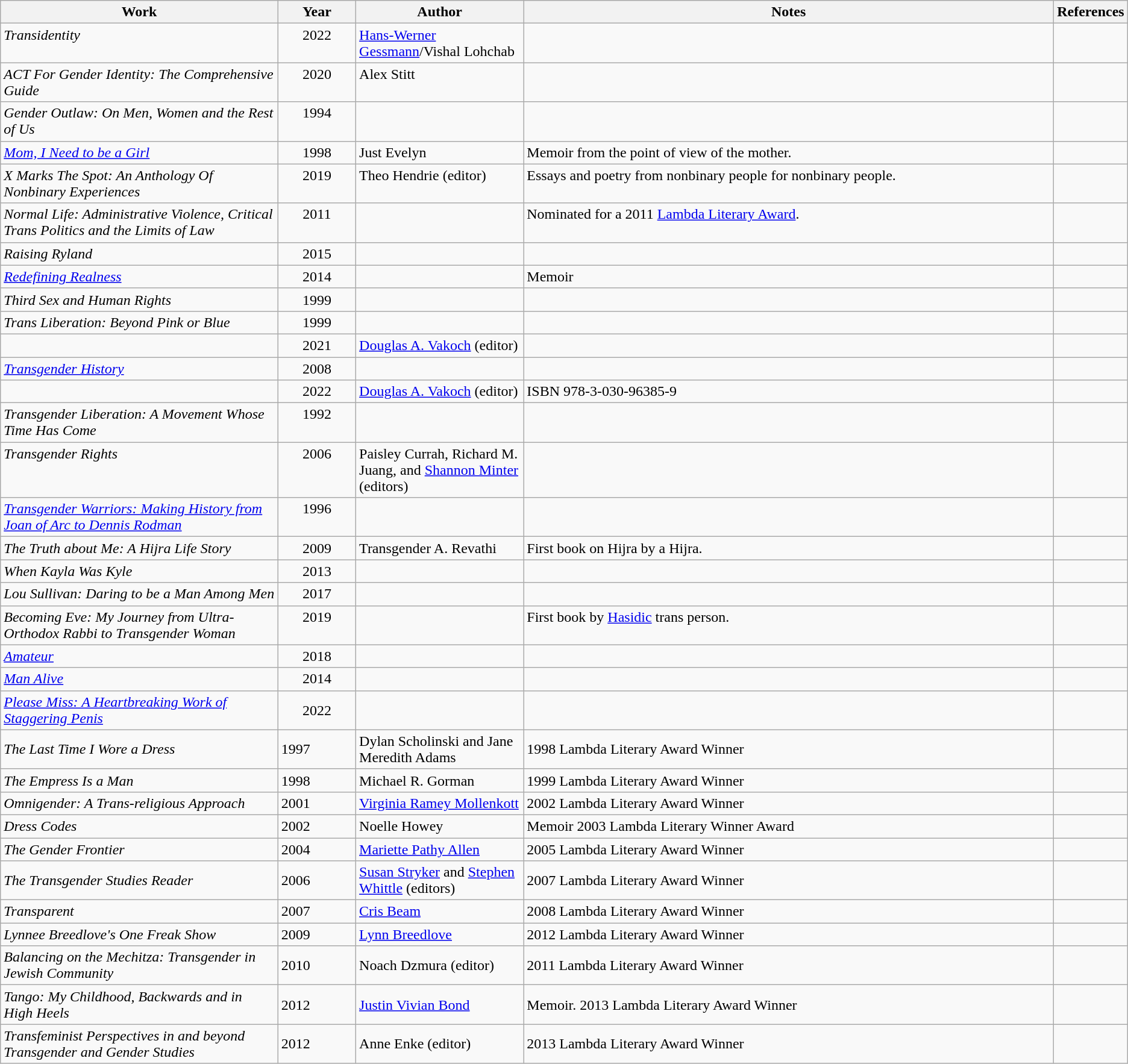<table class="wikitable sortable">
<tr>
<th width="25%">Work</th>
<th width="7%">Year</th>
<th width="15%">Author</th>
<th width="48%">Notes</th>
<th width="5%">References</th>
</tr>
<tr valign="top">
<td><em>Transidentity</em></td>
<td align="center">2022</td>
<td><a href='#'>Hans-Werner Gessmann</a>/Vishal Lohchab</td>
<td></td>
<td></td>
</tr>
<tr valign="top">
<td><em>ACT For Gender Identity: The Comprehensive Guide</em></td>
<td align="center">2020</td>
<td>Alex Stitt</td>
<td></td>
<td></td>
</tr>
<tr valign="top">
<td><em>Gender Outlaw: On Men, Women and the Rest of Us</em></td>
<td align="center">1994</td>
<td></td>
<td></td>
<td></td>
</tr>
<tr valign="top">
<td><em><a href='#'>Mom, I Need to be a Girl</a></em></td>
<td align="center">1998</td>
<td>Just Evelyn</td>
<td>Memoir from the point of view of the mother. </td>
<td></td>
</tr>
<tr valign="top">
<td><em>X Marks The Spot: An Anthology Of Nonbinary Experiences</em></td>
<td align="center">2019</td>
<td>Theo Hendrie (editor)</td>
<td>Essays and poetry from nonbinary people for nonbinary people. </td>
<td></td>
</tr>
<tr valign="top">
<td><em>Normal Life: Administrative Violence, Critical Trans Politics and the Limits of Law</em></td>
<td align="center">2011</td>
<td></td>
<td>Nominated for a 2011 <a href='#'>Lambda Literary Award</a>. </td>
<td></td>
</tr>
<tr valign="top">
<td><em>Raising Ryland</em></td>
<td align="center">2015</td>
<td></td>
<td></td>
<td></td>
</tr>
<tr valign="top">
<td><em><a href='#'>Redefining Realness</a></em></td>
<td align="center">2014</td>
<td></td>
<td>Memoir </td>
<td></td>
</tr>
<tr valign="top">
<td><em>Third Sex and Human Rights</em></td>
<td align="center">1999</td>
<td></td>
<td></td>
<td></td>
</tr>
<tr valign="top">
<td><em>Trans Liberation: Beyond Pink or Blue</em></td>
<td align="center">1999</td>
<td></td>
<td></td>
<td></td>
</tr>
<tr>
<td><em></em></td>
<td align="center">2021</td>
<td><a href='#'>Douglas A. Vakoch</a> (editor)</td>
<td></td>
<td></td>
</tr>
<tr valign="top">
<td><em><a href='#'>Transgender History</a></em></td>
<td align="center">2008</td>
<td></td>
<td></td>
<td></td>
</tr>
<tr>
<td><em></em></td>
<td align="center">2022</td>
<td><a href='#'>Douglas A. Vakoch</a> (editor)</td>
<td>ISBN 978-3-030-96385-9</td>
<td></td>
</tr>
<tr valign="top">
<td><em>Transgender Liberation: A Movement Whose Time Has Come</em></td>
<td align="center">1992</td>
<td></td>
<td></td>
<td></td>
</tr>
<tr valign="top">
<td><em>Transgender Rights</em></td>
<td align="center">2006</td>
<td> Paisley Currah, Richard M. Juang, and <a href='#'>Shannon Minter</a> (editors)</td>
<td></td>
<td></td>
</tr>
<tr valign="top">
<td><em><a href='#'>Transgender Warriors: Making History from Joan of Arc to Dennis Rodman</a></em></td>
<td align="center">1996</td>
<td></td>
<td></td>
<td></td>
</tr>
<tr valign="top">
<td><em>The Truth about Me: A Hijra Life Story</em></td>
<td align="center">2009</td>
<td>Transgender A. Revathi</td>
<td>First book on Hijra by a Hijra. </td>
<td></td>
</tr>
<tr valign="top">
<td><em>When Kayla Was Kyle</em></td>
<td align="center">2013</td>
<td></td>
<td></td>
<td></td>
</tr>
<tr valign="top">
<td><em>Lou Sullivan: Daring to be a Man Among Men</em></td>
<td align="center">2017</td>
<td></td>
<td></td>
<td></td>
</tr>
<tr valign="top">
<td><em>Becoming Eve: My Journey from Ultra-Orthodox Rabbi to Transgender Woman</em></td>
<td align="center">2019</td>
<td></td>
<td>First book by <a href='#'>Hasidic</a> trans person. </td>
<td></td>
</tr>
<tr>
<td><em><a href='#'>Amateur</a></em></td>
<td align="center">2018</td>
<td></td>
<td></td>
<td></td>
</tr>
<tr>
<td><em><a href='#'>Man Alive</a></em></td>
<td align="center">2014</td>
<td></td>
<td></td>
<td></td>
</tr>
<tr>
<td><em><a href='#'>Please Miss: A Heartbreaking Work of Staggering Penis</a></em></td>
<td align="center">2022</td>
<td></td>
<td></td>
<td></td>
</tr>
<tr>
<td><em>The Last Time I Wore a Dress</em></td>
<td rowspan="1">1997</td>
<td>Dylan Scholinski and Jane Meredith Adams</td>
<td>1998 Lambda Literary Award Winner </td>
<td></td>
</tr>
<tr>
<td><em>The Empress Is a Man</em></td>
<td rowspan="1">1998</td>
<td>Michael R. Gorman</td>
<td>1999 Lambda Literary Award Winner </td>
<td></td>
</tr>
<tr>
<td><em>Omnigender: A Trans-religious Approach</em></td>
<td rowspan="1">2001</td>
<td><a href='#'>Virginia Ramey Mollenkott</a></td>
<td>2002 Lambda Literary Award Winner </td>
<td></td>
</tr>
<tr>
<td><em>Dress Codes</em></td>
<td rowspan="1">2002</td>
<td>Noelle Howey</td>
<td>Memoir 2003 Lambda Literary Winner Award </td>
<td></td>
</tr>
<tr>
<td><em>The Gender Frontier</em></td>
<td rowspan="1">2004</td>
<td><a href='#'>Mariette Pathy Allen</a></td>
<td>2005 Lambda Literary Award Winner </td>
<td></td>
</tr>
<tr>
<td><em>The Transgender Studies Reader</em></td>
<td rowspan="1">2006</td>
<td><a href='#'>Susan Stryker</a> and <a href='#'>Stephen Whittle</a> (editors)</td>
<td>2007 Lambda Literary Award Winner </td>
<td></td>
</tr>
<tr>
<td><em>Transparent</em></td>
<td rowspan="1">2007</td>
<td><a href='#'>Cris Beam</a></td>
<td>2008 Lambda Literary Award Winner </td>
<td></td>
</tr>
<tr>
<td><em>Lynnee Breedlove's One Freak Show</em></td>
<td rowspan="1">2009</td>
<td><a href='#'>Lynn Breedlove</a></td>
<td>2012 Lambda Literary Award Winner </td>
<td></td>
</tr>
<tr>
<td><em>Balancing on the Mechitza: Transgender in Jewish Community</em></td>
<td rowspan="1">2010</td>
<td>Noach Dzmura (editor)</td>
<td>2011 Lambda Literary Award Winner </td>
<td></td>
</tr>
<tr>
<td><em>Tango: My Childhood, Backwards and in High Heels</em></td>
<td rowspan="1">2012</td>
<td><a href='#'>Justin Vivian Bond</a></td>
<td>Memoir. 2013 Lambda Literary Award Winner </td>
<td></td>
</tr>
<tr>
<td><em>Transfeminist Perspectives in and beyond Transgender and Gender Studies</em></td>
<td rowspan="1">2012</td>
<td>Anne Enke (editor)</td>
<td>2013 Lambda Literary Award Winner </td>
<td></td>
</tr>
</table>
